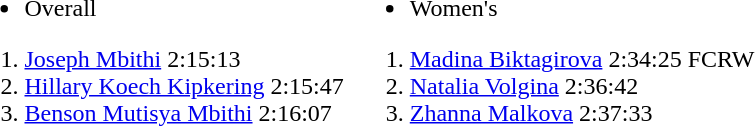<table>
<tr>
<td valign=top><br><ul><li>Overall</li></ul><ol><li> <a href='#'>Joseph Mbithi</a> 2:15:13</li><li> <a href='#'>Hillary Koech Kipkering</a> 2:15:47</li><li> <a href='#'>Benson Mutisya Mbithi</a> 2:16:07</li></ol></td>
<td valign=top><br><ul><li>Women's</li></ul><ol><li> <a href='#'>Madina Biktagirova</a> 2:34:25 FCRW</li><li> <a href='#'>Natalia Volgina</a> 2:36:42</li><li> <a href='#'>Zhanna Malkova</a> 2:37:33</li></ol></td>
</tr>
</table>
